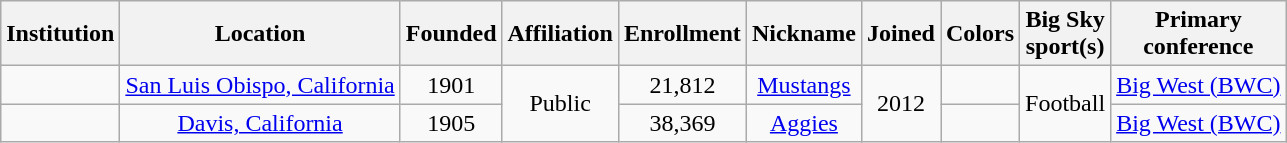<table class="wikitable sortable" style="text-align:center">
<tr>
<th>Institution</th>
<th>Location</th>
<th>Founded</th>
<th>Affiliation</th>
<th>Enrollment</th>
<th>Nickname</th>
<th>Joined</th>
<th class=unsortable>Colors</th>
<th>Big Sky<br>sport(s)</th>
<th>Primary<br>conference</th>
</tr>
<tr>
<td></td>
<td><a href='#'>San Luis Obispo, California</a></td>
<td>1901</td>
<td rowspan="2">Public</td>
<td>21,812</td>
<td><a href='#'>Mustangs</a></td>
<td rowspan="2">2012</td>
<td></td>
<td rowspan="2">Football</td>
<td><a href='#'>Big West (BWC)</a></td>
</tr>
<tr>
<td></td>
<td><a href='#'>Davis, California</a></td>
<td>1905</td>
<td>38,369</td>
<td><a href='#'>Aggies</a></td>
<td></td>
<td><a href='#'>Big West (BWC)</a><br></td>
</tr>
</table>
